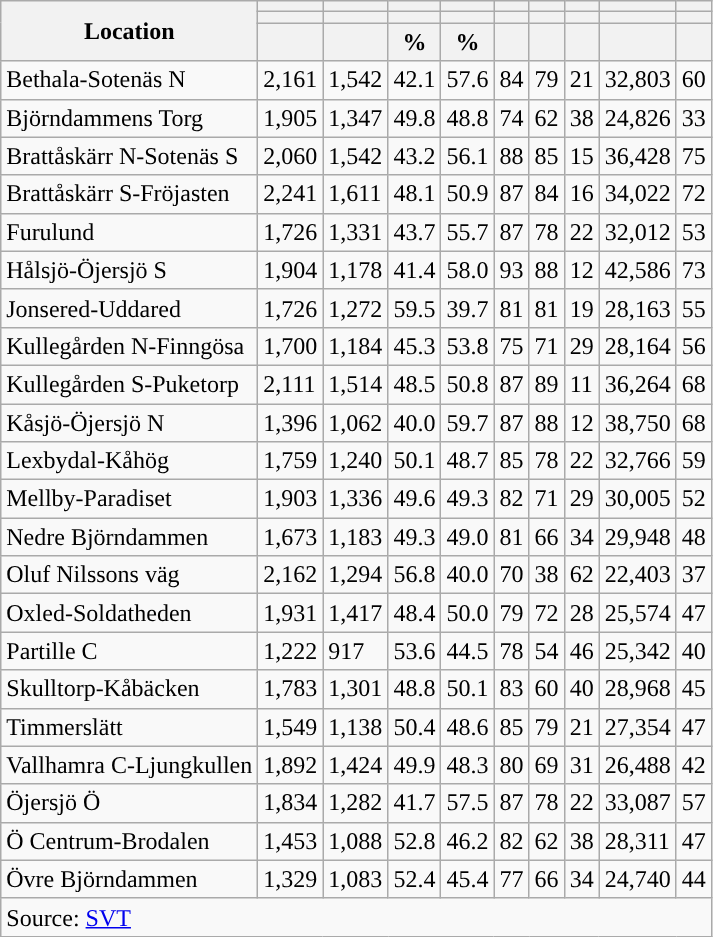<table role="presentation" class="wikitable sortable mw-collapsible">
<tr>
<th rowspan="3">Location</th>
<th></th>
<th></th>
<th></th>
<th></th>
<th></th>
<th></th>
<th></th>
<th></th>
<th></th>
</tr>
<tr>
<th></th>
<th></th>
<th style="background:"></th>
<th style="background:"></th>
<th></th>
<th></th>
<th></th>
<th></th>
<th></th>
</tr>
<tr>
<th data-sort-type="number"></th>
<th data-sort-type="number"></th>
<th data-sort-type="number">%</th>
<th data-sort-type="number">%</th>
<th data-sort-type="number"></th>
<th data-sort-type="number"></th>
<th data-sort-type="number"></th>
<th data-sort-type="number"></th>
<th data-sort-type="number"></th>
</tr>
<tr>
<td align="left">Bethala-Sotenäs N</td>
<td>2,161</td>
<td>1,542</td>
<td>42.1</td>
<td>57.6</td>
<td>84</td>
<td>79</td>
<td>21</td>
<td>32,803</td>
<td>60</td>
</tr>
<tr>
<td align="left">Björndammens Torg</td>
<td>1,905</td>
<td>1,347</td>
<td>49.8</td>
<td>48.8</td>
<td>74</td>
<td>62</td>
<td>38</td>
<td>24,826</td>
<td>33</td>
</tr>
<tr>
<td align="left">Brattåskärr N-Sotenäs S</td>
<td>2,060</td>
<td>1,542</td>
<td>43.2</td>
<td>56.1</td>
<td>88</td>
<td>85</td>
<td>15</td>
<td>36,428</td>
<td>75</td>
</tr>
<tr>
<td align="left">Brattåskärr S-Fröjasten</td>
<td>2,241</td>
<td>1,611</td>
<td>48.1</td>
<td>50.9</td>
<td>87</td>
<td>84</td>
<td>16</td>
<td>34,022</td>
<td>72</td>
</tr>
<tr>
<td align="left">Furulund</td>
<td>1,726</td>
<td>1,331</td>
<td>43.7</td>
<td>55.7</td>
<td>87</td>
<td>78</td>
<td>22</td>
<td>32,012</td>
<td>53</td>
</tr>
<tr>
<td align="left">Hålsjö-Öjersjö S</td>
<td>1,904</td>
<td>1,178</td>
<td>41.4</td>
<td>58.0</td>
<td>93</td>
<td>88</td>
<td>12</td>
<td>42,586</td>
<td>73</td>
</tr>
<tr>
<td align="left">Jonsered-Uddared</td>
<td>1,726</td>
<td>1,272</td>
<td>59.5</td>
<td>39.7</td>
<td>81</td>
<td>81</td>
<td>19</td>
<td>28,163</td>
<td>55</td>
</tr>
<tr>
<td align="left">Kullegården N-Finngösa</td>
<td>1,700</td>
<td>1,184</td>
<td>45.3</td>
<td>53.8</td>
<td>75</td>
<td>71</td>
<td>29</td>
<td>28,164</td>
<td>56</td>
</tr>
<tr>
<td align="left">Kullegården S-Puketorp</td>
<td>2,111</td>
<td>1,514</td>
<td>48.5</td>
<td>50.8</td>
<td>87</td>
<td>89</td>
<td>11</td>
<td>36,264</td>
<td>68</td>
</tr>
<tr>
<td align="left">Kåsjö-Öjersjö N</td>
<td>1,396</td>
<td>1,062</td>
<td>40.0</td>
<td>59.7</td>
<td>87</td>
<td>88</td>
<td>12</td>
<td>38,750</td>
<td>68</td>
</tr>
<tr>
<td align="left">Lexbydal-Kåhög</td>
<td>1,759</td>
<td>1,240</td>
<td>50.1</td>
<td>48.7</td>
<td>85</td>
<td>78</td>
<td>22</td>
<td>32,766</td>
<td>59</td>
</tr>
<tr>
<td align="left">Mellby-Paradiset</td>
<td>1,903</td>
<td>1,336</td>
<td>49.6</td>
<td>49.3</td>
<td>82</td>
<td>71</td>
<td>29</td>
<td>30,005</td>
<td>52</td>
</tr>
<tr>
<td align="left">Nedre Björndammen</td>
<td>1,673</td>
<td>1,183</td>
<td>49.3</td>
<td>49.0</td>
<td>81</td>
<td>66</td>
<td>34</td>
<td>29,948</td>
<td>48</td>
</tr>
<tr>
<td align="left">Oluf Nilssons väg</td>
<td>2,162</td>
<td>1,294</td>
<td>56.8</td>
<td>40.0</td>
<td>70</td>
<td>38</td>
<td>62</td>
<td>22,403</td>
<td>37</td>
</tr>
<tr>
<td align="left">Oxled-Soldatheden</td>
<td>1,931</td>
<td>1,417</td>
<td>48.4</td>
<td>50.0</td>
<td>79</td>
<td>72</td>
<td>28</td>
<td>25,574</td>
<td>47</td>
</tr>
<tr>
<td align="left">Partille C</td>
<td>1,222</td>
<td>917</td>
<td>53.6</td>
<td>44.5</td>
<td>78</td>
<td>54</td>
<td>46</td>
<td>25,342</td>
<td>40</td>
</tr>
<tr>
<td align="left">Skulltorp-Kåbäcken</td>
<td>1,783</td>
<td>1,301</td>
<td>48.8</td>
<td>50.1</td>
<td>83</td>
<td>60</td>
<td>40</td>
<td>28,968</td>
<td>45</td>
</tr>
<tr>
<td align="left">Timmerslätt</td>
<td>1,549</td>
<td>1,138</td>
<td>50.4</td>
<td>48.6</td>
<td>85</td>
<td>79</td>
<td>21</td>
<td>27,354</td>
<td>47</td>
</tr>
<tr>
<td align="left">Vallhamra C-Ljungkullen</td>
<td>1,892</td>
<td>1,424</td>
<td>49.9</td>
<td>48.3</td>
<td>80</td>
<td>69</td>
<td>31</td>
<td>26,488</td>
<td>42</td>
</tr>
<tr>
<td align="left">Öjersjö Ö</td>
<td>1,834</td>
<td>1,282</td>
<td>41.7</td>
<td>57.5</td>
<td>87</td>
<td>78</td>
<td>22</td>
<td>33,087</td>
<td>57</td>
</tr>
<tr>
<td align="left">Ö Centrum-Brodalen</td>
<td>1,453</td>
<td>1,088</td>
<td>52.8</td>
<td>46.2</td>
<td>82</td>
<td>62</td>
<td>38</td>
<td>28,311</td>
<td>47</td>
</tr>
<tr>
<td align="left">Övre Björndammen</td>
<td>1,329</td>
<td>1,083</td>
<td>52.4</td>
<td>45.4</td>
<td>77</td>
<td>66</td>
<td>34</td>
<td>24,740</td>
<td>44</td>
</tr>
<tr>
<td colspan="10" align="left">Source: <a href='#'>SVT</a></td>
</tr>
</table>
